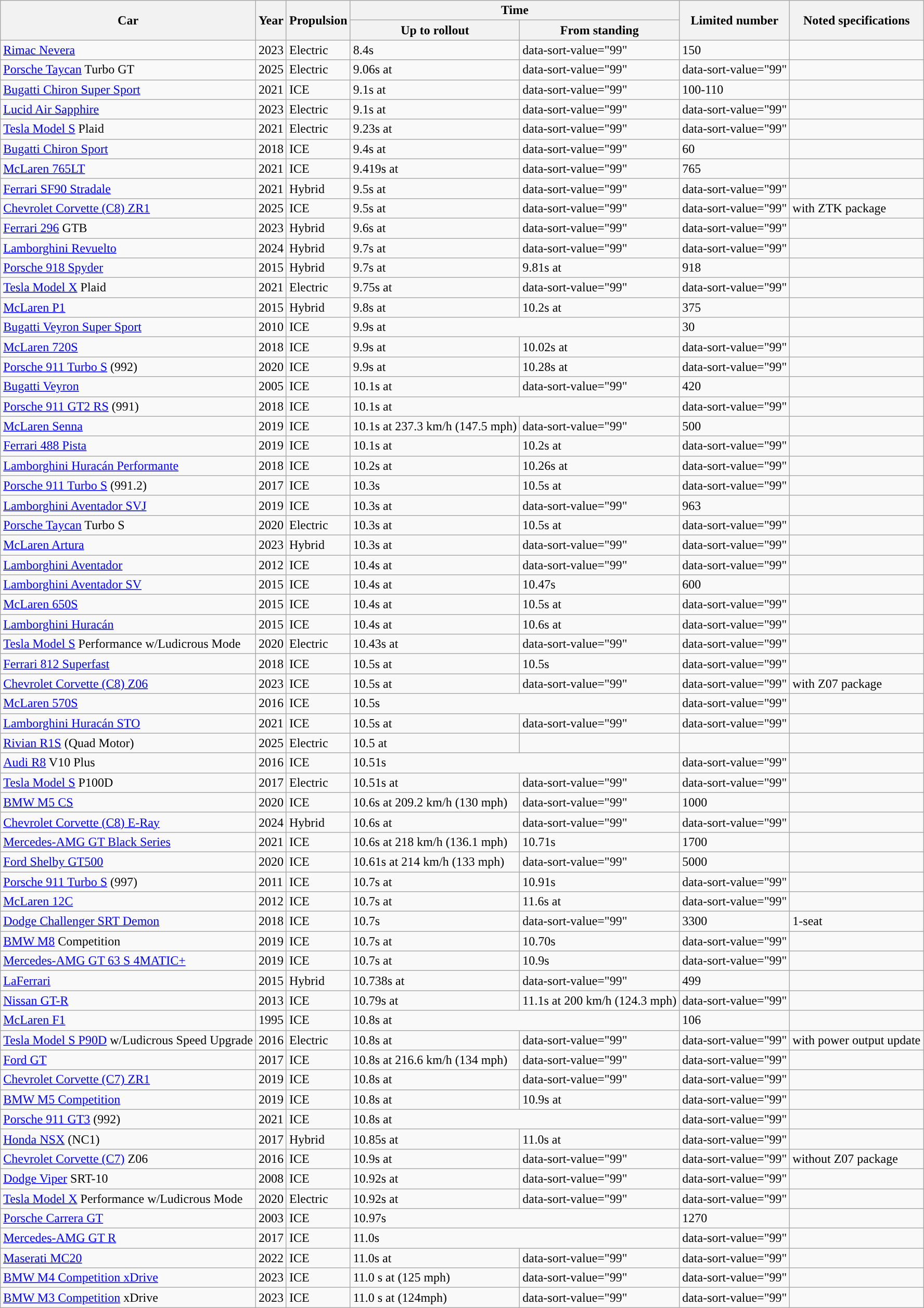<table class="wikitable sortable mw-collapsible">
<tr>
<th rowspan=2>Car</th>
<th rowspan=2>Year</th>
<th rowspan="2">Propulsion</th>
<th colspan=2>Time</th>
<th rowspan="2">Limited number</th>
<th rowspan=2>Noted specifications</th>
</tr>
<tr>
<th>Up to  rollout</th>
<th>From standing</th>
</tr>
<tr>
<td><a href='#'>Rimac Nevera</a></td>
<td>2023</td>
<td>Electric</td>
<td data-sort-value="8.4">8.4s</td>
<td>data-sort-value="99" </td>
<td>150</td>
</tr>
<tr>
<td><a href='#'>Porsche Taycan</a> Turbo GT</td>
<td>2025</td>
<td>Electric</td>
<td data-sort-value="9.06">9.06s at </td>
<td>data-sort-value="99" </td>
<td>data-sort-value="99" </td>
<td></td>
</tr>
<tr>
<td><a href='#'>Bugatti Chiron Super Sport</a></td>
<td>2021</td>
<td>ICE</td>
<td data-sort-value="9.1">9.1s at </td>
<td>data-sort-value="99" </td>
<td>100-110</td>
</tr>
<tr>
<td><a href='#'>Lucid Air Sapphire</a></td>
<td>2023</td>
<td>Electric</td>
<td data-sort-value="9.1">9.1s at </td>
<td>data-sort-value="99" </td>
<td>data-sort-value="99" </td>
<td></td>
</tr>
<tr>
<td><a href='#'>Tesla Model S</a> Plaid</td>
<td>2021</td>
<td>Electric</td>
<td data-sort-value="9.23">9.23s at </td>
<td>data-sort-value="99" </td>
<td>data-sort-value="99" </td>
<td></td>
</tr>
<tr>
<td><a href='#'>Bugatti Chiron Sport</a></td>
<td>2018</td>
<td>ICE</td>
<td data-sort-value="9.4">9.4s at </td>
<td>data-sort-value="99" </td>
<td>60</td>
<td></td>
</tr>
<tr>
<td><a href='#'>McLaren 765LT</a></td>
<td>2021</td>
<td>ICE</td>
<td data-sort-value="9.419">9.419s at </td>
<td>data-sort-value="99" </td>
<td>765</td>
<td></td>
</tr>
<tr>
<td><a href='#'>Ferrari SF90 Stradale</a></td>
<td>2021</td>
<td>Hybrid</td>
<td data-sort-value="9.5">9.5s at </td>
<td>data-sort-value="99" </td>
<td>data-sort-value="99" </td>
<td></td>
</tr>
<tr>
<td><a href='#'>Chevrolet Corvette (C8) ZR1</a></td>
<td>2025</td>
<td>ICE</td>
<td data-sort-value="9.5">9.5s at </td>
<td>data-sort-value="99" </td>
<td>data-sort-value="99" </td>
<td>with ZTK package</td>
</tr>
<tr>
<td><a href='#'>Ferrari 296</a> GTB</td>
<td>2023</td>
<td>Hybrid</td>
<td data-sort-value="9.6">9.6s at </td>
<td>data-sort-value="99" </td>
<td>data-sort-value="99" </td>
<td></td>
</tr>
<tr>
<td><a href='#'>Lamborghini Revuelto</a></td>
<td>2024</td>
<td>Hybrid</td>
<td data-sort-value="9.7">9.7s at </td>
<td>data-sort-value="99" </td>
<td>data-sort-value="99" </td>
<td></td>
</tr>
<tr>
<td><a href='#'>Porsche 918 Spyder</a></td>
<td>2015</td>
<td>Hybrid</td>
<td data-sort-value="9.7">9.7s at </td>
<td data-sort-value="9.81">9.81s at </td>
<td>918</td>
<td></td>
</tr>
<tr>
<td><a href='#'>Tesla Model X</a> Plaid</td>
<td>2021</td>
<td>Electric</td>
<td data-sort-value="9.75">9.75s at </td>
<td>data-sort-value="99" </td>
<td>data-sort-value="99" </td>
<td></td>
</tr>
<tr>
<td><a href='#'>McLaren P1</a></td>
<td>2015</td>
<td>Hybrid</td>
<td data-sort-value="9.8">9.8s at </td>
<td data-sort-value="10.2">10.2s at </td>
<td>375</td>
<td></td>
</tr>
<tr>
<td><a href='#'>Bugatti Veyron Super Sport</a></td>
<td>2010</td>
<td>ICE</td>
<td colspan=2 data-sort-value="9.9">9.9s at </td>
<td>30</td>
<td></td>
</tr>
<tr>
<td><a href='#'>McLaren 720S</a></td>
<td>2018</td>
<td>ICE</td>
<td data-sort-value="9.9">9.9s at </td>
<td data-sort-value="10.02">10.02s at </td>
<td>data-sort-value="99" </td>
<td></td>
</tr>
<tr>
<td><a href='#'>Porsche 911 Turbo S</a> (992)</td>
<td>2020</td>
<td>ICE</td>
<td data-sort-value="9.9">9.9s at </td>
<td data-sort-value="10.28">10.28s at </td>
<td>data-sort-value="99" </td>
<td></td>
</tr>
<tr>
<td><a href='#'>Bugatti Veyron</a></td>
<td>2005</td>
<td>ICE</td>
<td data-sort-value="10.1">10.1s at </td>
<td>data-sort-value="99" </td>
<td>420</td>
<td></td>
</tr>
<tr>
<td><a href='#'>Porsche 911 GT2 RS</a> (991)</td>
<td>2018</td>
<td>ICE</td>
<td colspan=2 data-sort-value="10.1">10.1s at </td>
<td>data-sort-value="99" </td>
<td></td>
</tr>
<tr>
<td><a href='#'>McLaren Senna</a></td>
<td>2019</td>
<td>ICE</td>
<td data-sort-value="10.1">10.1s at 237.3 km/h (147.5 mph)</td>
<td>data-sort-value="99" </td>
<td>500</td>
<td></td>
</tr>
<tr>
<td><a href='#'>Ferrari 488 Pista</a></td>
<td>2019</td>
<td>ICE</td>
<td>10.1s at </td>
<td data-sort-value="10.2">10.2s at </td>
<td>data-sort-value="99" </td>
<td></td>
</tr>
<tr>
<td><a href='#'>Lamborghini Huracán Performante</a></td>
<td>2018</td>
<td>ICE</td>
<td data-sort-value="10.2">10.2s at </td>
<td data-sort-value="10.26">10.26s at </td>
<td>data-sort-value="99" </td>
<td></td>
</tr>
<tr>
<td><a href='#'>Porsche 911 Turbo S</a> (991.2)</td>
<td>2017</td>
<td>ICE</td>
<td data-sort-value="10.3">10.3s</td>
<td data-sort-value="10.5">10.5s at </td>
<td>data-sort-value="99" </td>
<td></td>
</tr>
<tr>
<td><a href='#'>Lamborghini Aventador SVJ</a></td>
<td>2019</td>
<td>ICE</td>
<td data-sort-value="10.3">10.3s at </td>
<td>data-sort-value="99" </td>
<td>963</td>
<td></td>
</tr>
<tr>
<td><a href='#'>Porsche Taycan</a> Turbo S</td>
<td>2020</td>
<td>Electric</td>
<td data-sort-value="10.3">10.3s at </td>
<td data-sort-value="10.5">10.5s at </td>
<td>data-sort-value="99" </td>
<td></td>
</tr>
<tr>
<td><a href='#'>McLaren Artura</a></td>
<td>2023</td>
<td>Hybrid</td>
<td data-sort-value="10.3">10.3s at </td>
<td>data-sort-value="99" </td>
<td>data-sort-value="99" </td>
<td></td>
</tr>
<tr>
<td><a href='#'>Lamborghini Aventador</a></td>
<td>2012</td>
<td>ICE</td>
<td data-sort-value="10.4">10.4s at </td>
<td>data-sort-value="99" </td>
<td>data-sort-value="99" </td>
<td></td>
</tr>
<tr>
<td><a href='#'>Lamborghini Aventador SV</a></td>
<td>2015</td>
<td>ICE</td>
<td data-sort-value="10.4">10.4s at </td>
<td data-sort-value="10.47">10.47s</td>
<td>600</td>
<td></td>
</tr>
<tr>
<td><a href='#'>McLaren 650S</a></td>
<td>2015</td>
<td>ICE</td>
<td data-sort-value="10.4">10.4s at </td>
<td data-sort-value="10.5">10.5s at </td>
<td>data-sort-value="99" </td>
<td></td>
</tr>
<tr>
<td><a href='#'>Lamborghini Huracán</a></td>
<td>2015</td>
<td>ICE</td>
<td data-sort-value="10.4">10.4s at </td>
<td data-sort-value="10.6">10.6s at </td>
<td>data-sort-value="99" </td>
<td></td>
</tr>
<tr>
<td><a href='#'>Tesla Model S</a> Performance w/Ludicrous Mode</td>
<td>2020</td>
<td>Electric</td>
<td data-sort-value="10.43">10.43s at </td>
<td>data-sort-value="99" </td>
<td>data-sort-value="99" </td>
<td></td>
</tr>
<tr>
<td><a href='#'>Ferrari 812 Superfast</a></td>
<td>2018</td>
<td>ICE</td>
<td data-sort-value="10.5">10.5s at </td>
<td data-sort-value="10.5">10.5s</td>
<td>data-sort-value="99" </td>
<td></td>
</tr>
<tr>
<td><a href='#'>Chevrolet Corvette (C8) Z06</a></td>
<td>2023</td>
<td>ICE</td>
<td data-sort-value="10.5">10.5s at </td>
<td>data-sort-value="99" </td>
<td>data-sort-value="99" </td>
<td>with Z07 package</td>
</tr>
<tr>
<td><a href='#'>McLaren 570S</a></td>
<td>2016</td>
<td>ICE</td>
<td colspan=2 data-sort-value="10.5">10.5s</td>
<td>data-sort-value="99" </td>
<td></td>
</tr>
<tr>
<td><a href='#'>Lamborghini Huracán STO</a></td>
<td>2021</td>
<td>ICE</td>
<td>10.5s at </td>
<td>data-sort-value="99" </td>
<td>data-sort-value="99" </td>
<td></td>
</tr>
<tr>
<td><a href='#'>Rivian R1S</a> (Quad Motor)</td>
<td>2025</td>
<td>Electric</td>
<td>10.5 at </td>
<td></td>
<td></td>
<td></td>
</tr>
<tr>
<td><a href='#'>Audi R8</a> V10 Plus</td>
<td>2016</td>
<td>ICE</td>
<td colspan=2 data-sort-value="10.51">10.51s</td>
<td>data-sort-value="99" </td>
<td></td>
</tr>
<tr>
<td><a href='#'>Tesla Model S</a> P100D</td>
<td>2017</td>
<td>Electric</td>
<td data-sort-value="10.51">10.51s at </td>
<td>data-sort-value="99" </td>
<td>data-sort-value="99" </td>
<td></td>
</tr>
<tr>
<td><a href='#'>BMW M5 CS</a></td>
<td>2020</td>
<td>ICE</td>
<td>10.6s at 209.2 km/h (130 mph)</td>
<td>data-sort-value="99" </td>
<td>1000</td>
<td></td>
</tr>
<tr>
<td><a href='#'>Chevrolet Corvette (C8) E-Ray</a></td>
<td>2024</td>
<td>Hybrid</td>
<td data-sort-value="10.6">10.6s at </td>
<td>data-sort-value="99" </td>
<td>data-sort-value="99" </td>
<td></td>
</tr>
<tr>
<td><a href='#'>Mercedes-AMG GT Black Series</a></td>
<td>2021</td>
<td>ICE</td>
<td>10.6s at 218 km/h (136.1 mph)</td>
<td data-sort-value="10.71">10.71s</td>
<td>1700</td>
<td></td>
</tr>
<tr>
<td><a href='#'>Ford Shelby GT500</a></td>
<td>2020</td>
<td>ICE</td>
<td data-sort-value="10.61">10.61s at 214 km/h (133 mph)</td>
<td>data-sort-value="99" </td>
<td>5000</td>
<td></td>
</tr>
<tr>
<td><a href='#'>Porsche 911 Turbo S</a> (997)</td>
<td>2011</td>
<td>ICE</td>
<td data-sort-value="10.7">10.7s at </td>
<td data-sort-value="10.91">10.91s</td>
<td>data-sort-value="99" </td>
<td></td>
</tr>
<tr>
<td><a href='#'>McLaren 12C</a></td>
<td>2012</td>
<td>ICE</td>
<td data-sort-value="10.7">10.7s at </td>
<td data-sort-value="11.6">11.6s at </td>
<td>data-sort-value="99" </td>
<td></td>
</tr>
<tr>
<td><a href='#'>Dodge Challenger SRT Demon</a></td>
<td>2018</td>
<td>ICE</td>
<td data-sort-value="10.7">10.7s</td>
<td>data-sort-value="99" </td>
<td>3300</td>
<td>1-seat</td>
</tr>
<tr>
<td><a href='#'>BMW M8</a> Competition</td>
<td>2019</td>
<td>ICE</td>
<td data-sort-value="10.7">10.7s at </td>
<td data-sort-value="10.7">10.70s</td>
<td>data-sort-value="99" </td>
<td></td>
</tr>
<tr>
<td><a href='#'>Mercedes-AMG GT 63 S 4MATIC+</a></td>
<td>2019</td>
<td>ICE</td>
<td data-sort-value="10.7">10.7s at </td>
<td data-sort-value="10.9">10.9s</td>
<td>data-sort-value="99" </td>
<td></td>
</tr>
<tr>
<td><a href='#'>LaFerrari</a></td>
<td>2015</td>
<td>Hybrid</td>
<td data-sort-value="10.738">10.738s at </td>
<td>data-sort-value="99"  </td>
<td>499</td>
<td></td>
</tr>
<tr>
<td><a href='#'>Nissan GT-R</a></td>
<td>2013</td>
<td>ICE</td>
<td>10.79s at </td>
<td data-sort-value="11.1">11.1s at 200 km/h (124.3 mph)</td>
<td>data-sort-value="99" </td>
<td></td>
</tr>
<tr>
<td><a href='#'>McLaren F1</a></td>
<td>1995</td>
<td>ICE</td>
<td colspan=2 data-sort-value="10.8">10.8s at </td>
<td>106</td>
<td></td>
</tr>
<tr>
<td><a href='#'>Tesla Model S P90D</a> w/Ludicrous Speed Upgrade</td>
<td>2016</td>
<td>Electric</td>
<td data-sort-value="10.8">10.8s at </td>
<td>data-sort-value="99" </td>
<td>data-sort-value="99" </td>
<td>with power output update</td>
</tr>
<tr>
<td><a href='#'>Ford GT</a></td>
<td>2017</td>
<td>ICE</td>
<td data-sort-value="10.8">10.8s at 216.6 km/h (134 mph)</td>
<td>data-sort-value="99" </td>
<td>data-sort-value="99" </td>
<td></td>
</tr>
<tr>
<td><a href='#'>Chevrolet Corvette (C7) ZR1</a></td>
<td>2019</td>
<td>ICE</td>
<td data-sort-value="10.8">10.8s at </td>
<td>data-sort-value="99" </td>
<td>data-sort-value="99" </td>
<td></td>
</tr>
<tr>
<td><a href='#'>BMW M5 Competition</a></td>
<td>2019</td>
<td>ICE</td>
<td data-sort-value="10.8">10.8s at </td>
<td data-sort-value="10.9">10.9s at </td>
<td>data-sort-value="99" </td>
<td></td>
</tr>
<tr>
<td><a href='#'>Porsche 911 GT3</a> (992)</td>
<td>2021</td>
<td>ICE</td>
<td colspan=2 data-sort-value="10.8">10.8s at </td>
<td>data-sort-value="99" </td>
<td></td>
</tr>
<tr>
<td><a href='#'>Honda NSX</a> (NC1)</td>
<td>2017</td>
<td>Hybrid</td>
<td data-sort-value="10.85">10.85s at </td>
<td data-sort-value="11.0">11.0s at </td>
<td>data-sort-value="99" </td>
<td></td>
</tr>
<tr>
<td><a href='#'>Chevrolet Corvette (C7)</a> Z06</td>
<td>2016</td>
<td>ICE</td>
<td data-sort-value="10.9">10.9s at </td>
<td>data-sort-value="99" </td>
<td>data-sort-value="99" </td>
<td>without Z07 package</td>
</tr>
<tr>
<td><a href='#'>Dodge Viper</a> SRT-10</td>
<td>2008</td>
<td>ICE</td>
<td data-sort-value="10.92">10.92s at </td>
<td>data-sort-value="99" </td>
<td>data-sort-value="99" </td>
<td></td>
</tr>
<tr>
<td><a href='#'>Tesla Model X</a> Performance w/Ludicrous Mode</td>
<td>2020</td>
<td>Electric</td>
<td data-sort-value="10.918">10.92s at </td>
<td>data-sort-value="99" </td>
<td>data-sort-value="99" </td>
<td></td>
</tr>
<tr>
<td><a href='#'>Porsche Carrera GT</a></td>
<td>2003</td>
<td>ICE</td>
<td colspan=2 data-sort-value="10.97">10.97s</td>
<td>1270</td>
<td></td>
</tr>
<tr>
<td><a href='#'>Mercedes-AMG GT R</a></td>
<td>2017</td>
<td>ICE</td>
<td colspan=2 data-sort-value="11.0">11.0s</td>
<td>data-sort-value="99" </td>
<td></td>
</tr>
<tr>
<td><a href='#'>Maserati MC20</a></td>
<td>2022</td>
<td>ICE</td>
<td data-sort-value="11.0">11.0s at </td>
<td>data-sort-value="99" </td>
<td>data-sort-value="99" </td>
<td></td>
</tr>
<tr>
<td><a href='#'>BMW M4 Competition xDrive</a></td>
<td>2023</td>
<td>ICE</td>
<td>11.0 s at (125 mph)</td>
<td>data-sort-value="99" </td>
<td>data-sort-value="99" </td>
<td></td>
</tr>
<tr>
<td><a href='#'>BMW M3 Competition</a> xDrive</td>
<td>2023</td>
<td>ICE</td>
<td>11.0 s at (124mph)</td>
<td>data-sort-value="99" </td>
<td>data-sort-value="99" </td>
<td></td>
</tr>
</table>
